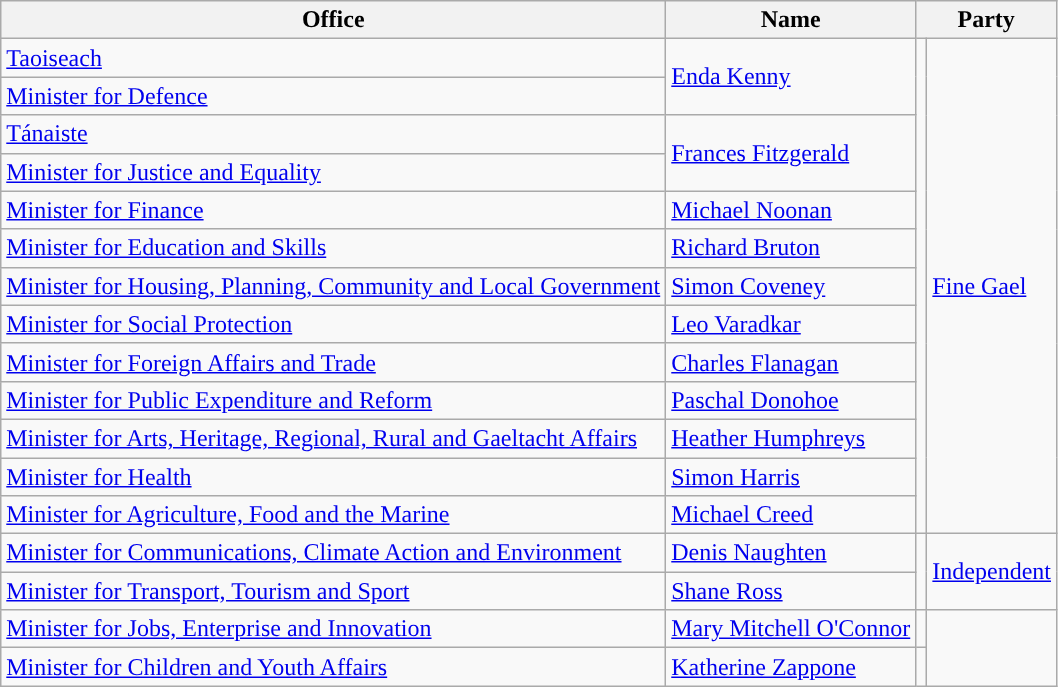<table class="wikitable">
<tr>
<th>Office</th>
<th>Name</th>
<th colspan="2">Party</th>
</tr>
<tr>
<td><a href='#'>Taoiseach</a></td>
<td rowspan="2"><a href='#'>Enda Kenny</a></td>
<td rowspan="13" style="background-color: "></td>
<td rowspan="13"><a href='#'>Fine Gael</a></td>
</tr>
<tr>
<td><a href='#'>Minister for Defence</a></td>
</tr>
<tr>
<td><a href='#'>Tánaiste</a></td>
<td rowspan="2"><a href='#'>Frances Fitzgerald</a></td>
</tr>
<tr>
<td><a href='#'>Minister for Justice and Equality</a></td>
</tr>
<tr>
<td><a href='#'>Minister for Finance</a></td>
<td><a href='#'>Michael Noonan</a></td>
</tr>
<tr>
<td><a href='#'>Minister for Education and Skills</a></td>
<td><a href='#'>Richard Bruton</a></td>
</tr>
<tr>
<td><a href='#'>Minister for Housing, Planning, Community and Local Government</a></td>
<td><a href='#'>Simon Coveney</a></td>
</tr>
<tr>
<td><a href='#'>Minister for Social Protection</a></td>
<td><a href='#'>Leo Varadkar</a></td>
</tr>
<tr>
<td><a href='#'>Minister for Foreign Affairs and Trade</a></td>
<td><a href='#'>Charles Flanagan</a></td>
</tr>
<tr>
<td><a href='#'>Minister for Public Expenditure and Reform</a></td>
<td><a href='#'>Paschal Donohoe</a></td>
</tr>
<tr>
<td><a href='#'>Minister for Arts, Heritage, Regional, Rural and Gaeltacht Affairs</a></td>
<td><a href='#'>Heather Humphreys</a></td>
</tr>
<tr>
<td><a href='#'>Minister for Health</a></td>
<td><a href='#'>Simon Harris</a></td>
</tr>
<tr>
<td><a href='#'>Minister for Agriculture, Food and the Marine</a></td>
<td><a href='#'>Michael Creed</a></td>
</tr>
<tr>
<td><a href='#'>Minister for Communications, Climate Action and Environment</a></td>
<td><a href='#'>Denis Naughten</a></td>
<td rowspan="2" style="background-color: "></td>
<td rowspan="2"><a href='#'>Independent</a></td>
</tr>
<tr>
<td><a href='#'>Minister for Transport, Tourism and Sport</a></td>
<td><a href='#'>Shane Ross</a></td>
</tr>
<tr>
<td><a href='#'>Minister for Jobs, Enterprise and Innovation</a></td>
<td><a href='#'>Mary Mitchell O'Connor</a></td>
<td></td>
</tr>
<tr>
<td><a href='#'>Minister for Children and Youth Affairs</a></td>
<td><a href='#'>Katherine Zappone</a></td>
<td></td>
</tr>
</table>
